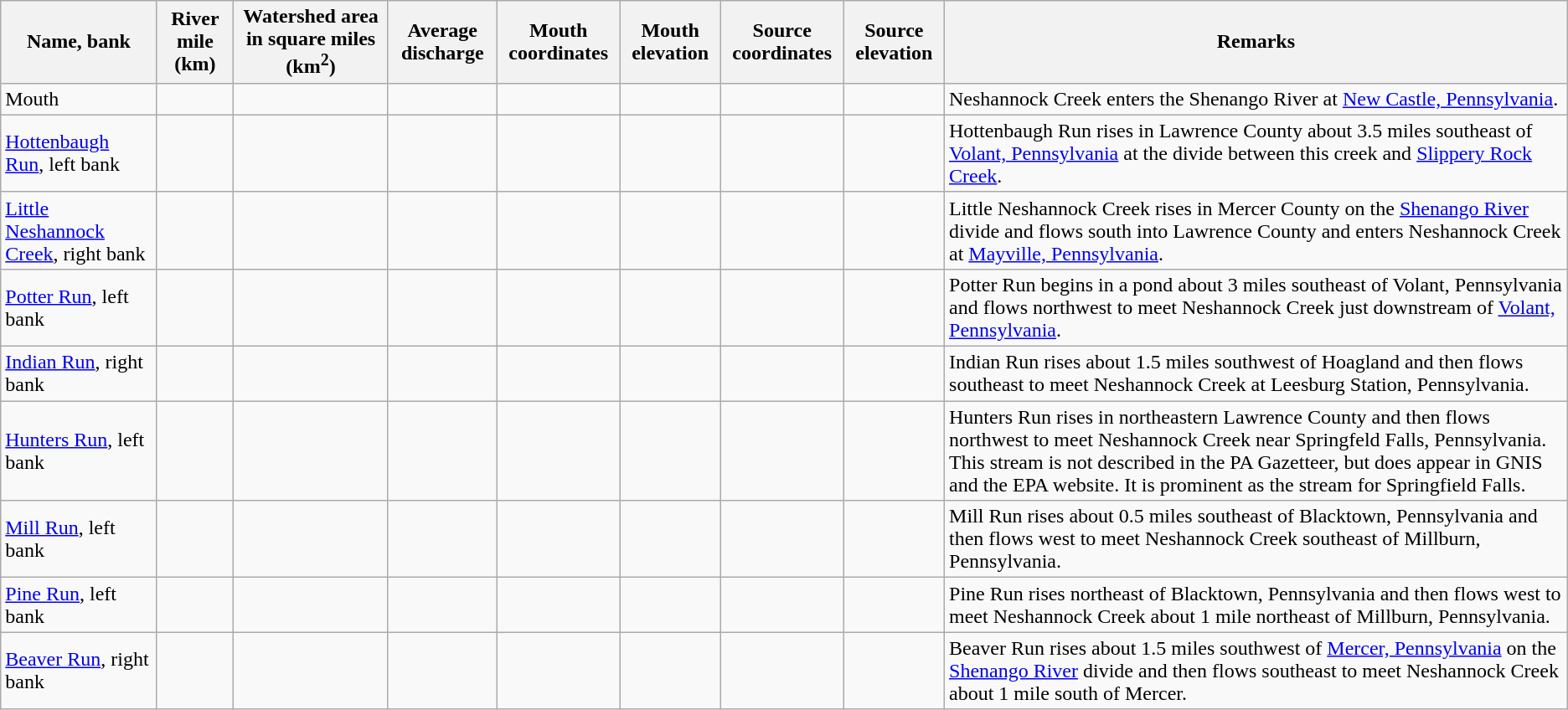<table class="wikitable">
<tr>
<th>Name, bank</th>
<th>River mile (km)</th>
<th>Watershed area in square miles (km<sup>2</sup>)</th>
<th>Average discharge</th>
<th>Mouth coordinates</th>
<th>Mouth elevation</th>
<th>Source coordinates</th>
<th>Source elevation</th>
<th>Remarks</th>
</tr>
<tr>
<td>Mouth</td>
<td></td>
<td></td>
<td></td>
<td></td>
<td></td>
<td></td>
<td></td>
<td>Neshannock Creek enters the Shenango River at <a href='#'>New Castle, Pennsylvania</a>.</td>
</tr>
<tr>
<td><a href='#'>Hottenbaugh Run</a>, left bank</td>
<td></td>
<td></td>
<td></td>
<td></td>
<td></td>
<td></td>
<td></td>
<td>Hottenbaugh Run rises in Lawrence County about 3.5 miles southeast of <a href='#'>Volant, Pennsylvania</a> at the divide between this creek and <a href='#'>Slippery Rock Creek</a>.</td>
</tr>
<tr>
<td><a href='#'>Little Neshannock Creek</a>, right bank</td>
<td></td>
<td></td>
<td></td>
<td></td>
<td></td>
<td></td>
<td></td>
<td>Little Neshannock Creek rises in Mercer County on the <a href='#'>Shenango River</a> divide and flows south into Lawrence County and enters Neshannock Creek at <a href='#'>Mayville, Pennsylvania</a>.</td>
</tr>
<tr>
<td><a href='#'>Potter Run</a>, left bank</td>
<td></td>
<td></td>
<td></td>
<td></td>
<td></td>
<td></td>
<td></td>
<td>Potter Run begins in a pond about 3 miles southeast of Volant, Pennsylvania and flows northwest to meet Neshannock Creek just downstream of <a href='#'>Volant, Pennsylvania</a>.</td>
</tr>
<tr>
<td><a href='#'>Indian Run</a>, right bank</td>
<td></td>
<td></td>
<td></td>
<td></td>
<td></td>
<td></td>
<td></td>
<td>Indian Run rises about 1.5 miles southwest of Hoagland and then flows southeast to meet Neshannock Creek at Leesburg Station, Pennsylvania.</td>
</tr>
<tr>
<td><a href='#'>Hunters Run</a>, left bank</td>
<td></td>
<td></td>
<td></td>
<td></td>
<td></td>
<td></td>
<td></td>
<td>Hunters Run rises in northeastern Lawrence County and then flows northwest to meet Neshannock Creek near Springfeld Falls, Pennsylvania.  This stream is not described in the PA Gazetteer, but does appear in GNIS and the EPA website.  It is prominent as the stream for Springfield Falls.</td>
</tr>
<tr>
<td><a href='#'>Mill Run</a>, left bank</td>
<td></td>
<td></td>
<td></td>
<td></td>
<td></td>
<td></td>
<td></td>
<td>Mill Run rises about 0.5 miles southeast of Blacktown, Pennsylvania and then flows west to meet Neshannock Creek southeast of Millburn, Pennsylvania.</td>
</tr>
<tr>
<td><a href='#'>Pine Run</a>, left bank</td>
<td></td>
<td></td>
<td></td>
<td></td>
<td></td>
<td></td>
<td></td>
<td>Pine Run rises northeast of Blacktown, Pennsylvania and then flows west to meet Neshannock Creek about 1 mile northeast of Millburn, Pennsylvania.</td>
</tr>
<tr>
<td><a href='#'>Beaver Run</a>, right bank</td>
<td></td>
<td></td>
<td></td>
<td></td>
<td></td>
<td></td>
<td></td>
<td>Beaver Run rises about 1.5 miles southwest of <a href='#'>Mercer, Pennsylvania</a> on the <a href='#'>Shenango River</a> divide and then flows southeast to meet Neshannock Creek about 1 mile south of Mercer.</td>
</tr>
</table>
